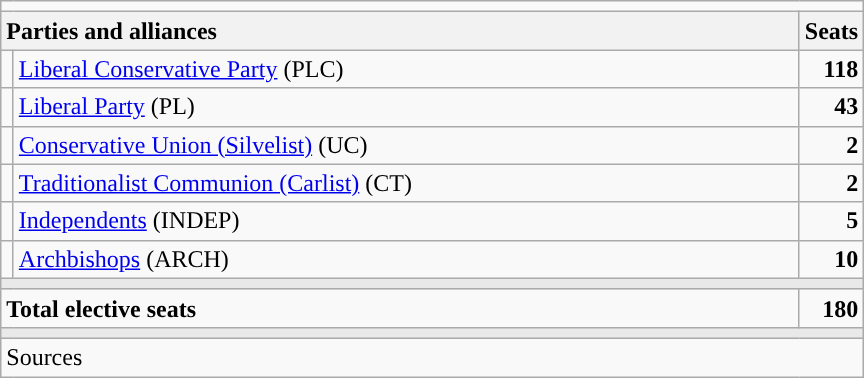<table class="wikitable" style="text-align:right;">
<tr>
<td colspan="3"></td>
</tr>
<tr>
<th style="text-align:left;" colspan="2" width="525">Parties and alliances</th>
<th width="35">Seats</th>
</tr>
<tr>
<td width="1" style="color:inherit;background:"></td>
<td align="left"><a href='#'>Liberal Conservative Party</a> (PLC)</td>
<td><strong>118</strong></td>
</tr>
<tr>
<td style="color:inherit;background:"></td>
<td align="left"><a href='#'>Liberal Party</a> (PL)</td>
<td><strong>43</strong></td>
</tr>
<tr>
<td style="color:inherit;background:"></td>
<td align="left"><a href='#'>Conservative Union (Silvelist)</a> (UC)</td>
<td><strong>2</strong></td>
</tr>
<tr>
<td style="color:inherit;background:"></td>
<td align="left"><a href='#'>Traditionalist Communion (Carlist)</a> (CT)</td>
<td><strong>2</strong></td>
</tr>
<tr>
<td style="color:inherit;background:"></td>
<td align="left"><a href='#'>Independents</a> (INDEP)</td>
<td><strong>5</strong></td>
</tr>
<tr>
<td style="color:inherit;background:"></td>
<td align="left"><a href='#'>Archbishops</a> (ARCH)</td>
<td><strong>10</strong></td>
</tr>
<tr>
<td colspan="3" bgcolor="#E9E9E9"></td>
</tr>
<tr style="font-weight:bold;">
<td align="left" colspan="2">Total elective seats</td>
<td>180</td>
</tr>
<tr>
<td colspan="3" bgcolor="#E9E9E9"></td>
</tr>
<tr>
<td align="left" colspan="3">Sources</td>
</tr>
</table>
